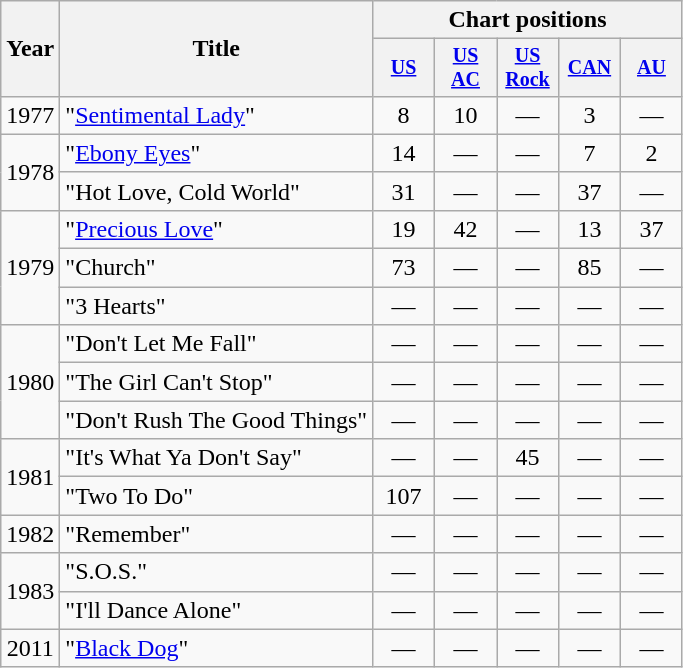<table class="wikitable" style="text-align:center;">
<tr>
<th rowspan="2">Year</th>
<th rowspan="2">Title</th>
<th colspan="5">Chart positions</th>
</tr>
<tr style="font-size:smaller;">
<th width="35"><a href='#'>US</a><br></th>
<th width="35"><a href='#'>US<br>AC</a><br></th>
<th width="35"><a href='#'>US<br>Rock</a><br></th>
<th width="35"><a href='#'>CAN</a><br></th>
<th width="35"><a href='#'>AU</a></th>
</tr>
<tr>
<td>1977</td>
<td align="left">"<a href='#'>Sentimental Lady</a>"</td>
<td>8</td>
<td>10</td>
<td>—</td>
<td>3</td>
<td>—</td>
</tr>
<tr>
<td rowspan="2">1978</td>
<td align="left">"<a href='#'>Ebony Eyes</a>"</td>
<td>14</td>
<td>—</td>
<td>—</td>
<td>7</td>
<td>2</td>
</tr>
<tr>
<td align="left">"Hot Love, Cold World"</td>
<td>31</td>
<td>—</td>
<td>—</td>
<td>37</td>
<td>—</td>
</tr>
<tr>
<td rowspan="3">1979</td>
<td align="left">"<a href='#'>Precious Love</a>"</td>
<td>19</td>
<td>42</td>
<td>—</td>
<td>13</td>
<td>37</td>
</tr>
<tr>
<td align="left">"Church"</td>
<td>73</td>
<td>—</td>
<td>—</td>
<td>85</td>
<td>—</td>
</tr>
<tr>
<td align="left">"3 Hearts"</td>
<td>—</td>
<td>—</td>
<td>—</td>
<td>—</td>
<td>—</td>
</tr>
<tr>
<td rowspan="3">1980</td>
<td align="left">"Don't Let Me Fall"</td>
<td>—</td>
<td>—</td>
<td>—</td>
<td>—</td>
<td>—</td>
</tr>
<tr>
<td align="left">"The Girl Can't Stop"</td>
<td>—</td>
<td>—</td>
<td>—</td>
<td>—</td>
<td>—</td>
</tr>
<tr>
<td align="left">"Don't Rush The Good Things"</td>
<td>—</td>
<td>—</td>
<td>—</td>
<td>—</td>
<td>—</td>
</tr>
<tr>
<td rowspan="2">1981</td>
<td align="left">"It's What Ya Don't Say"</td>
<td>—</td>
<td>—</td>
<td>45</td>
<td>—</td>
<td>—</td>
</tr>
<tr>
<td align="left">"Two To Do"</td>
<td>107</td>
<td>—</td>
<td>—</td>
<td>—</td>
<td>—</td>
</tr>
<tr>
<td>1982</td>
<td align="left">"Remember"</td>
<td>—</td>
<td>—</td>
<td>—</td>
<td>—</td>
<td>—</td>
</tr>
<tr>
<td rowspan="2">1983</td>
<td align="left">"S.O.S."</td>
<td>—</td>
<td>—</td>
<td>—</td>
<td>—</td>
<td>—</td>
</tr>
<tr>
<td align="left">"I'll Dance Alone"</td>
<td>—</td>
<td>—</td>
<td>—</td>
<td>—</td>
<td>—</td>
</tr>
<tr>
<td>2011</td>
<td align="left">"<a href='#'>Black Dog</a>"</td>
<td>—</td>
<td>—</td>
<td>—</td>
<td>—</td>
<td>—</td>
</tr>
</table>
